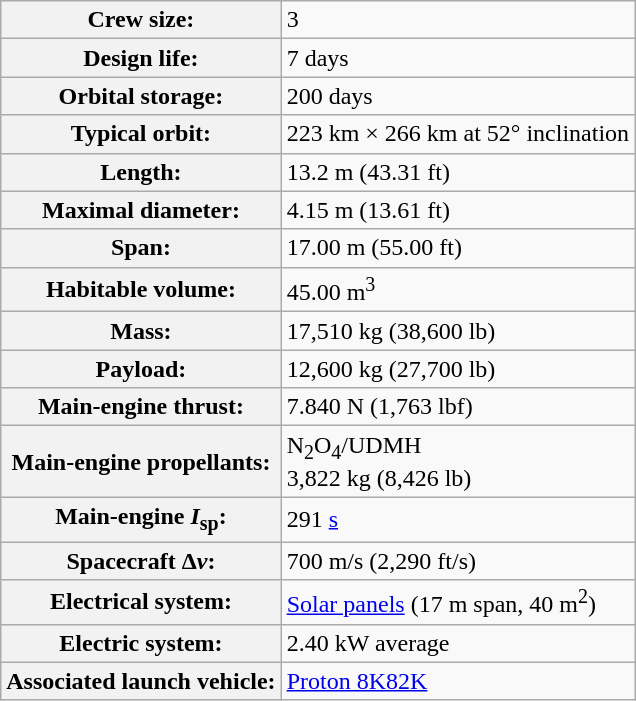<table class="wikitable plainrowheaders">
<tr>
<th scope="row">Crew size:</th>
<td>3</td>
</tr>
<tr>
<th scope="row">Design life:</th>
<td>7 days</td>
</tr>
<tr>
<th scope="row">Orbital storage:</th>
<td>200 days</td>
</tr>
<tr>
<th scope="row">Typical orbit:</th>
<td>223 km × 266 km at 52° inclination</td>
</tr>
<tr>
<th scope="row">Length:</th>
<td>13.2 m (43.31 ft)</td>
</tr>
<tr>
<th scope="row">Maximal diameter:</th>
<td>4.15 m (13.61 ft)</td>
</tr>
<tr>
<th scope="row">Span:</th>
<td>17.00 m (55.00 ft)</td>
</tr>
<tr>
<th scope="row">Habitable volume:</th>
<td>45.00 m<sup>3</sup></td>
</tr>
<tr>
<th scope="row">Mass:</th>
<td>17,510 kg (38,600 lb)</td>
</tr>
<tr>
<th scope="row">Payload:</th>
<td>12,600 kg (27,700 lb)</td>
</tr>
<tr>
<th scope="row">Main-engine thrust:</th>
<td>7.840 N (1,763 lbf)</td>
</tr>
<tr>
<th scope="row">Main-engine propellants:</th>
<td>N<sub>2</sub>O<sub>4</sub>/UDMH <br> 3,822 kg (8,426 lb)</td>
</tr>
<tr>
<th scope="row">Main-engine <em>I</em><sub>sp</sub>:</th>
<td>291 <a href='#'>s</a></td>
</tr>
<tr>
<th scope="row">Spacecraft Δ<em>v</em>:</th>
<td>700 m/s (2,290 ft/s)</td>
</tr>
<tr>
<th scope="row">Electrical system:</th>
<td><a href='#'>Solar panels</a> (17 m span, 40 m<sup>2</sup>)</td>
</tr>
<tr>
<th scope="row">Electric system:</th>
<td>2.40 kW average</td>
</tr>
<tr>
<th scope="row">Associated launch vehicle:</th>
<td><a href='#'>Proton 8K82K</a></td>
</tr>
</table>
